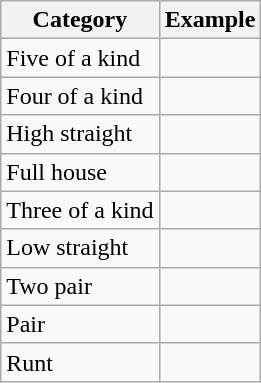<table class="wikitable">
<tr>
<th>Category</th>
<th>Example</th>
</tr>
<tr>
<td>Five of a kind</td>
<td></td>
</tr>
<tr>
<td>Four of a kind</td>
<td></td>
</tr>
<tr>
<td>High straight</td>
<td></td>
</tr>
<tr>
<td>Full house</td>
<td></td>
</tr>
<tr>
<td>Three of a kind</td>
<td></td>
</tr>
<tr>
<td>Low straight</td>
<td></td>
</tr>
<tr>
<td>Two pair</td>
<td></td>
</tr>
<tr>
<td>Pair</td>
<td></td>
</tr>
<tr>
<td>Runt</td>
<td></td>
</tr>
</table>
